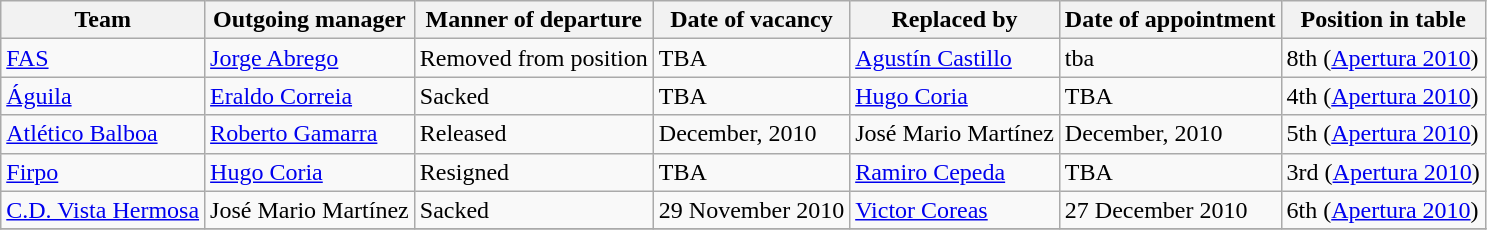<table class="wikitable">
<tr>
<th>Team</th>
<th>Outgoing manager</th>
<th>Manner of departure</th>
<th>Date of vacancy</th>
<th>Replaced by</th>
<th>Date of appointment</th>
<th>Position in table</th>
</tr>
<tr>
<td><a href='#'>FAS</a></td>
<td> <a href='#'>Jorge Abrego</a></td>
<td>Removed from position</td>
<td>TBA</td>
<td> <a href='#'>Agustín Castillo</a></td>
<td>tba</td>
<td>8th (<a href='#'>Apertura 2010</a>)</td>
</tr>
<tr>
<td><a href='#'>Águila</a></td>
<td> <a href='#'>Eraldo Correia</a></td>
<td>Sacked</td>
<td>TBA</td>
<td> <a href='#'>Hugo Coria</a></td>
<td>TBA</td>
<td>4th (<a href='#'>Apertura 2010</a>)</td>
</tr>
<tr>
<td><a href='#'>Atlético Balboa</a></td>
<td> <a href='#'>Roberto Gamarra</a></td>
<td>Released</td>
<td>December, 2010</td>
<td> José Mario Martínez</td>
<td>December, 2010</td>
<td>5th (<a href='#'>Apertura 2010</a>)</td>
</tr>
<tr>
<td><a href='#'>Firpo</a></td>
<td> <a href='#'>Hugo Coria</a></td>
<td>Resigned</td>
<td>TBA</td>
<td> <a href='#'>Ramiro Cepeda</a></td>
<td>TBA</td>
<td>3rd (<a href='#'>Apertura 2010</a>)</td>
</tr>
<tr>
<td><a href='#'>C.D. Vista Hermosa</a></td>
<td> José Mario Martínez</td>
<td>Sacked</td>
<td>29 November 2010</td>
<td> <a href='#'>Victor Coreas</a></td>
<td>27 December 2010</td>
<td>6th (<a href='#'>Apertura 2010</a>)</td>
</tr>
<tr>
</tr>
</table>
